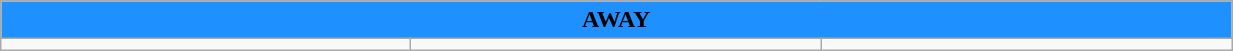<table class="wikitable collapsible collapsed" style="width:65%">
<tr>
<th colspan=6 ! style="color:black; background:dodgerblue">AWAY</th>
</tr>
<tr>
<td></td>
<td></td>
<td></td>
</tr>
</table>
